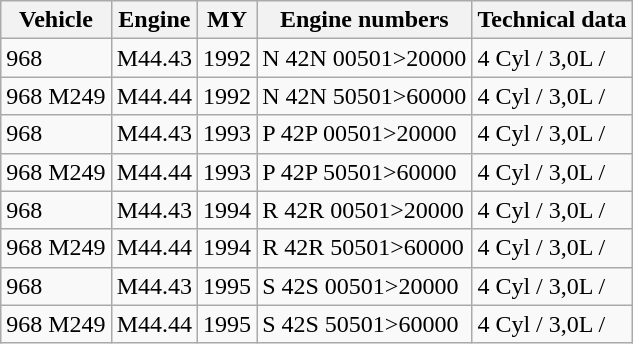<table class="wikitable">
<tr>
<th>Vehicle</th>
<th>Engine</th>
<th>MY</th>
<th>Engine numbers</th>
<th>Technical data</th>
</tr>
<tr>
<td>968</td>
<td>M44.43</td>
<td>1992</td>
<td>N 42N 00501>20000</td>
<td>4 Cyl / 3,0L / </td>
</tr>
<tr>
<td>968 M249</td>
<td>M44.44</td>
<td>1992</td>
<td>N 42N 50501>60000</td>
<td>4 Cyl / 3,0L / </td>
</tr>
<tr>
<td>968</td>
<td>M44.43</td>
<td>1993</td>
<td>P 42P 00501>20000</td>
<td>4 Cyl / 3,0L / </td>
</tr>
<tr>
<td>968 M249</td>
<td>M44.44</td>
<td>1993</td>
<td>P 42P 50501>60000</td>
<td>4 Cyl / 3,0L / </td>
</tr>
<tr>
<td>968</td>
<td>M44.43</td>
<td>1994</td>
<td>R 42R 00501>20000</td>
<td>4 Cyl / 3,0L / </td>
</tr>
<tr>
<td>968 M249</td>
<td>M44.44</td>
<td>1994</td>
<td>R 42R 50501>60000</td>
<td>4 Cyl / 3,0L / </td>
</tr>
<tr>
<td>968</td>
<td>M44.43</td>
<td>1995</td>
<td>S 42S 00501>20000</td>
<td>4 Cyl / 3,0L / </td>
</tr>
<tr>
<td>968 M249</td>
<td>M44.44</td>
<td>1995</td>
<td>S 42S 50501>60000</td>
<td>4 Cyl / 3,0L / </td>
</tr>
</table>
